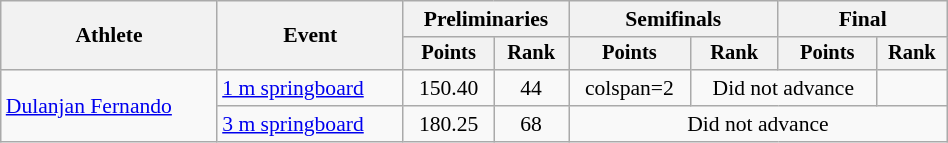<table class="wikitable" style="text-align:center; font-size:90%; width:50%;">
<tr>
<th rowspan=2>Athlete</th>
<th rowspan=2>Event</th>
<th colspan=2>Preliminaries</th>
<th colspan=2>Semifinals</th>
<th colspan=2>Final</th>
</tr>
<tr style="font-size:95%">
<th>Points</th>
<th>Rank</th>
<th>Points</th>
<th>Rank</th>
<th>Points</th>
<th>Rank</th>
</tr>
<tr>
<td align=left rowspan=2><a href='#'>Dulanjan Fernando</a></td>
<td align=left><a href='#'>1 m springboard</a></td>
<td>150.40</td>
<td>44</td>
<td>colspan=2 </td>
<td colspan=2>Did not advance</td>
</tr>
<tr>
<td align=left><a href='#'>3 m springboard</a></td>
<td>180.25</td>
<td>68</td>
<td colspan=4>Did not advance</td>
</tr>
</table>
